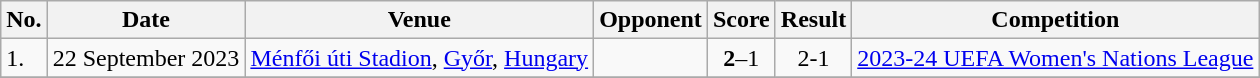<table class="wikitable">
<tr>
<th>No.</th>
<th>Date</th>
<th>Venue</th>
<th>Opponent</th>
<th>Score</th>
<th>Result</th>
<th>Competition</th>
</tr>
<tr>
<td>1.</td>
<td>22 September 2023</td>
<td><a href='#'>Ménfői úti Stadion</a>, <a href='#'>Győr</a>, <a href='#'>Hungary</a></td>
<td></td>
<td align=center><strong>2</strong>–1</td>
<td align=center>2-1</td>
<td><a href='#'>2023-24 UEFA Women's Nations League</a></td>
</tr>
<tr>
</tr>
</table>
